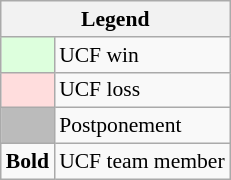<table class="wikitable" style="font-size:90%">
<tr>
<th colspan="2">Legend</th>
</tr>
<tr>
<td bgcolor="#ddffdd"> </td>
<td>UCF win</td>
</tr>
<tr>
<td bgcolor="#ffdddd"> </td>
<td>UCF loss</td>
</tr>
<tr>
<td bgcolor="#bbbbbb"> </td>
<td>Postponement</td>
</tr>
<tr>
<td><strong>Bold</strong></td>
<td>UCF team member</td>
</tr>
</table>
